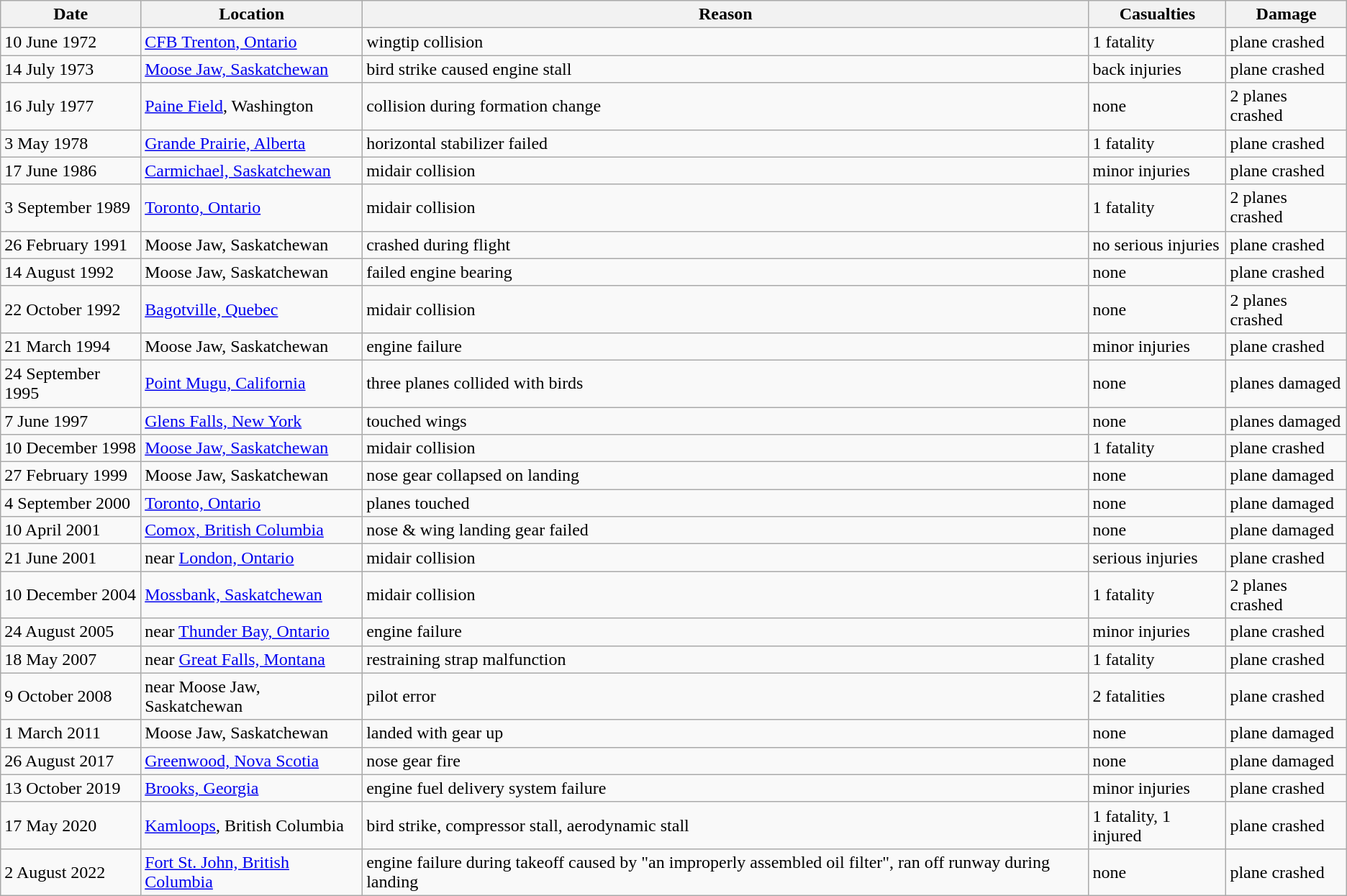<table class="wikitable sortable">
<tr>
<th>Date</th>
<th>Location</th>
<th>Reason</th>
<th>Casualties</th>
<th>Damage</th>
</tr>
<tr>
<td>10 June 1972</td>
<td><a href='#'>CFB Trenton, Ontario</a></td>
<td>wingtip collision</td>
<td>1 fatality</td>
<td>plane crashed</td>
</tr>
<tr>
<td>14 July 1973</td>
<td><a href='#'>Moose Jaw, Saskatchewan</a></td>
<td>bird strike caused engine stall</td>
<td>back injuries</td>
<td>plane crashed</td>
</tr>
<tr>
<td>16 July 1977</td>
<td><a href='#'>Paine Field</a>, Washington</td>
<td>collision during formation change</td>
<td>none</td>
<td>2 planes crashed</td>
</tr>
<tr>
<td>3 May 1978</td>
<td><a href='#'>Grande Prairie, Alberta</a></td>
<td>horizontal stabilizer failed</td>
<td>1 fatality</td>
<td>plane crashed</td>
</tr>
<tr>
<td>17 June 1986</td>
<td><a href='#'>Carmichael, Saskatchewan</a></td>
<td>midair collision</td>
<td>minor injuries</td>
<td>plane crashed</td>
</tr>
<tr>
<td>3 September 1989</td>
<td><a href='#'>Toronto, Ontario</a></td>
<td>midair collision</td>
<td>1 fatality</td>
<td>2 planes crashed</td>
</tr>
<tr>
<td>26 February 1991</td>
<td>Moose Jaw, Saskatchewan</td>
<td>crashed during flight</td>
<td>no serious injuries</td>
<td>plane crashed</td>
</tr>
<tr>
<td>14 August 1992</td>
<td>Moose Jaw, Saskatchewan</td>
<td>failed engine bearing</td>
<td>none</td>
<td>plane crashed</td>
</tr>
<tr>
<td>22 October 1992</td>
<td><a href='#'>Bagotville, Quebec</a></td>
<td>midair collision</td>
<td>none</td>
<td>2 planes crashed</td>
</tr>
<tr>
<td>21 March 1994</td>
<td>Moose Jaw, Saskatchewan</td>
<td>engine failure</td>
<td>minor injuries</td>
<td>plane crashed</td>
</tr>
<tr>
<td>24 September 1995</td>
<td><a href='#'>Point Mugu, California</a></td>
<td>three planes collided with birds</td>
<td>none</td>
<td>planes damaged</td>
</tr>
<tr>
<td>7 June 1997</td>
<td><a href='#'>Glens Falls, New York</a></td>
<td>touched wings</td>
<td>none</td>
<td>planes damaged</td>
</tr>
<tr>
<td>10 December 1998</td>
<td><a href='#'>Moose Jaw, Saskatchewan</a></td>
<td>midair collision</td>
<td>1 fatality</td>
<td>plane crashed</td>
</tr>
<tr>
<td>27 February 1999</td>
<td>Moose Jaw, Saskatchewan</td>
<td>nose gear collapsed on landing</td>
<td>none</td>
<td>plane damaged</td>
</tr>
<tr>
<td>4 September 2000</td>
<td><a href='#'>Toronto, Ontario</a></td>
<td>planes touched</td>
<td>none</td>
<td>plane damaged</td>
</tr>
<tr>
<td>10 April 2001</td>
<td><a href='#'>Comox, British Columbia</a></td>
<td>nose & wing landing gear failed</td>
<td>none</td>
<td>plane damaged</td>
</tr>
<tr>
<td>21 June 2001</td>
<td>near <a href='#'>London, Ontario</a></td>
<td>midair collision</td>
<td>serious injuries</td>
<td>plane crashed</td>
</tr>
<tr>
<td>10 December 2004</td>
<td><a href='#'>Mossbank, Saskatchewan</a></td>
<td>midair collision</td>
<td>1 fatality</td>
<td>2 planes crashed</td>
</tr>
<tr>
<td>24 August 2005</td>
<td>near <a href='#'>Thunder Bay, Ontario</a></td>
<td>engine failure</td>
<td>minor injuries</td>
<td>plane crashed</td>
</tr>
<tr>
<td>18 May 2007</td>
<td>near <a href='#'>Great Falls, Montana</a></td>
<td>restraining strap malfunction</td>
<td>1 fatality</td>
<td>plane crashed</td>
</tr>
<tr>
<td>9 October 2008</td>
<td>near Moose Jaw, Saskatchewan</td>
<td>pilot error</td>
<td>2 fatalities</td>
<td>plane crashed</td>
</tr>
<tr>
<td>1 March 2011</td>
<td>Moose Jaw, Saskatchewan</td>
<td>landed with gear up</td>
<td>none</td>
<td>plane damaged</td>
</tr>
<tr>
<td>26 August 2017</td>
<td><a href='#'>Greenwood, Nova Scotia</a></td>
<td>nose gear fire</td>
<td>none</td>
<td>plane damaged</td>
</tr>
<tr>
<td>13 October 2019</td>
<td><a href='#'>Brooks, Georgia</a></td>
<td>engine fuel delivery system failure</td>
<td>minor injuries</td>
<td>plane crashed</td>
</tr>
<tr>
<td>17 May 2020</td>
<td><a href='#'>Kamloops</a>, British Columbia</td>
<td>bird strike, compressor stall, aerodynamic stall</td>
<td>1 fatality, 1 injured</td>
<td>plane crashed</td>
</tr>
<tr>
<td>2 August 2022</td>
<td><a href='#'>Fort St. John, British Columbia</a></td>
<td>engine failure during takeoff caused by "an improperly assembled oil filter", ran off runway during landing</td>
<td>none</td>
<td>plane crashed</td>
</tr>
</table>
